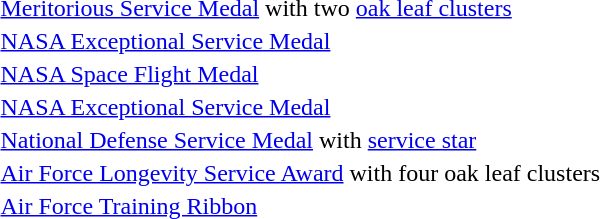<table>
<tr>
<td></td>
<td><a href='#'>Meritorious Service Medal</a> with two <a href='#'>oak leaf clusters</a></td>
</tr>
<tr>
<td></td>
<td><a href='#'>NASA Exceptional Service Medal</a></td>
</tr>
<tr>
<td></td>
<td><a href='#'>NASA Space Flight Medal</a></td>
</tr>
<tr>
<td></td>
<td><a href='#'>NASA Exceptional Service Medal</a></td>
</tr>
<tr>
<td></td>
<td><a href='#'>National Defense Service Medal</a> with <a href='#'>service star</a></td>
</tr>
<tr>
<td></td>
<td><a href='#'>Air Force Longevity Service Award</a> with four oak leaf clusters</td>
</tr>
<tr>
<td></td>
<td><a href='#'>Air Force Training Ribbon</a></td>
</tr>
</table>
